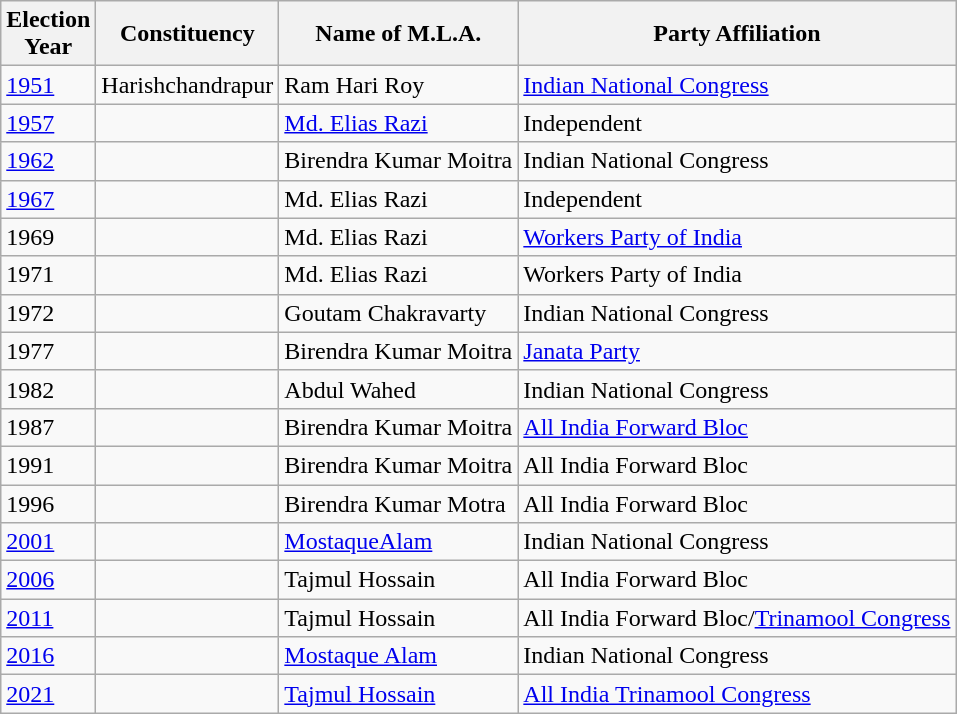<table class="wikitable sortable"ìÍĦĤĠčw>
<tr>
<th>Election<br> Year</th>
<th>Constituency</th>
<th>Name of M.L.A.</th>
<th>Party Affiliation</th>
</tr>
<tr>
<td><a href='#'>1951</a></td>
<td>Harishchandrapur</td>
<td>Ram Hari Roy</td>
<td><a href='#'>Indian National Congress</a></td>
</tr>
<tr>
<td><a href='#'>1957</a></td>
<td></td>
<td><a href='#'>Md. Elias Razi</a></td>
<td>Independent</td>
</tr>
<tr>
<td><a href='#'>1962</a></td>
<td></td>
<td>Birendra Kumar Moitra</td>
<td>Indian National Congress</td>
</tr>
<tr>
<td><a href='#'>1967</a></td>
<td></td>
<td>Md. Elias Razi</td>
<td>Independent</td>
</tr>
<tr>
<td>1969</td>
<td></td>
<td>Md. Elias Razi</td>
<td><a href='#'>Workers Party of India</a></td>
</tr>
<tr>
<td>1971</td>
<td></td>
<td>Md. Elias Razi</td>
<td>Workers Party of India</td>
</tr>
<tr>
<td>1972</td>
<td></td>
<td>Goutam Chakravarty</td>
<td>Indian National Congress</td>
</tr>
<tr>
<td>1977</td>
<td></td>
<td>Birendra Kumar Moitra</td>
<td><a href='#'>Janata Party</a></td>
</tr>
<tr>
<td>1982</td>
<td></td>
<td>Abdul Wahed</td>
<td>Indian National Congress</td>
</tr>
<tr>
<td>1987</td>
<td></td>
<td>Birendra Kumar Moitra</td>
<td><a href='#'>All India Forward Bloc</a></td>
</tr>
<tr>
<td>1991</td>
<td></td>
<td>Birendra Kumar Moitra</td>
<td>All India Forward Bloc</td>
</tr>
<tr>
<td>1996</td>
<td></td>
<td>Birendra Kumar Motra</td>
<td>All India Forward Bloc</td>
</tr>
<tr>
<td><a href='#'>2001</a></td>
<td></td>
<td><a href='#'>MostaqueAlam</a></td>
<td>Indian National Congress</td>
</tr>
<tr>
<td><a href='#'>2006</a></td>
<td></td>
<td>Tajmul Hossain</td>
<td>All India Forward Bloc</td>
</tr>
<tr>
<td><a href='#'>2011</a></td>
<td></td>
<td>Tajmul Hossain</td>
<td>All India Forward Bloc/<a href='#'>Trinamool Congress</a></td>
</tr>
<tr>
<td><a href='#'>2016</a></td>
<td></td>
<td><a href='#'>Mostaque Alam</a></td>
<td>Indian National Congress</td>
</tr>
<tr>
<td><a href='#'>2021</a></td>
<td></td>
<td><a href='#'>Tajmul Hossain</a></td>
<td><a href='#'>All India Trinamool Congress</a></td>
</tr>
</table>
